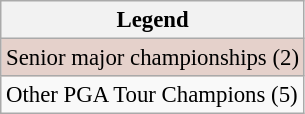<table class="wikitable" style="font-size:95%;">
<tr>
<th>Legend</th>
</tr>
<tr style="background:#e5d1cb;">
<td>Senior major championships (2)</td>
</tr>
<tr>
<td>Other PGA Tour Champions (5)</td>
</tr>
</table>
